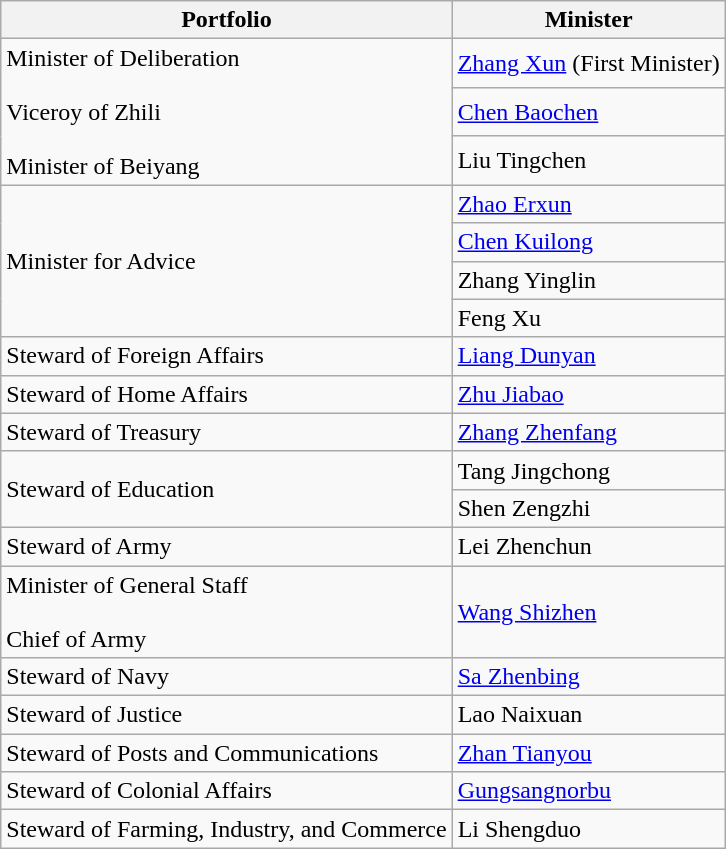<table class="wikitable">
<tr>
<th>Portfolio</th>
<th>Minister</th>
</tr>
<tr>
<td rowspan="3">Minister of Deliberation<br><br>Viceroy of Zhili<br><br>Minister of Beiyang<br></td>
<td><a href='#'>Zhang Xun</a> (First Minister)<br></td>
</tr>
<tr>
<td><a href='#'>Chen Baochen</a><br></td>
</tr>
<tr>
<td>Liu Tingchen<br></td>
</tr>
<tr>
<td rowspan="4">Minister for Advice<br></td>
<td><a href='#'>Zhao Erxun</a><br></td>
</tr>
<tr>
<td><a href='#'>Chen Kuilong</a><br></td>
</tr>
<tr>
<td>Zhang Yinglin<br></td>
</tr>
<tr>
<td>Feng Xu<br></td>
</tr>
<tr>
<td>Steward of Foreign Affairs<br></td>
<td><a href='#'>Liang Dunyan</a><br></td>
</tr>
<tr>
<td>Steward of Home Affairs<br></td>
<td><a href='#'>Zhu Jiabao</a><br></td>
</tr>
<tr>
<td>Steward of Treasury<br></td>
<td><a href='#'>Zhang Zhenfang</a><br></td>
</tr>
<tr>
<td rowspan="2">Steward of Education<br></td>
<td>Tang Jingchong<br></td>
</tr>
<tr>
<td>Shen Zengzhi<br></td>
</tr>
<tr>
<td>Steward of Army<br></td>
<td>Lei Zhenchun<br></td>
</tr>
<tr>
<td>Minister of General Staff<br><br>Chief of Army<br></td>
<td><a href='#'>Wang Shizhen</a><br></td>
</tr>
<tr>
<td>Steward of Navy<br></td>
<td><a href='#'>Sa Zhenbing</a><br></td>
</tr>
<tr>
<td>Steward of Justice<br></td>
<td>Lao Naixuan<br></td>
</tr>
<tr>
<td>Steward of Posts and Communications<br></td>
<td><a href='#'>Zhan Tianyou</a><br></td>
</tr>
<tr>
<td>Steward of Colonial Affairs<br></td>
<td><a href='#'>Gungsangnorbu</a><br></td>
</tr>
<tr>
<td>Steward of Farming, Industry, and Commerce<br></td>
<td>Li Shengduo<br></td>
</tr>
</table>
